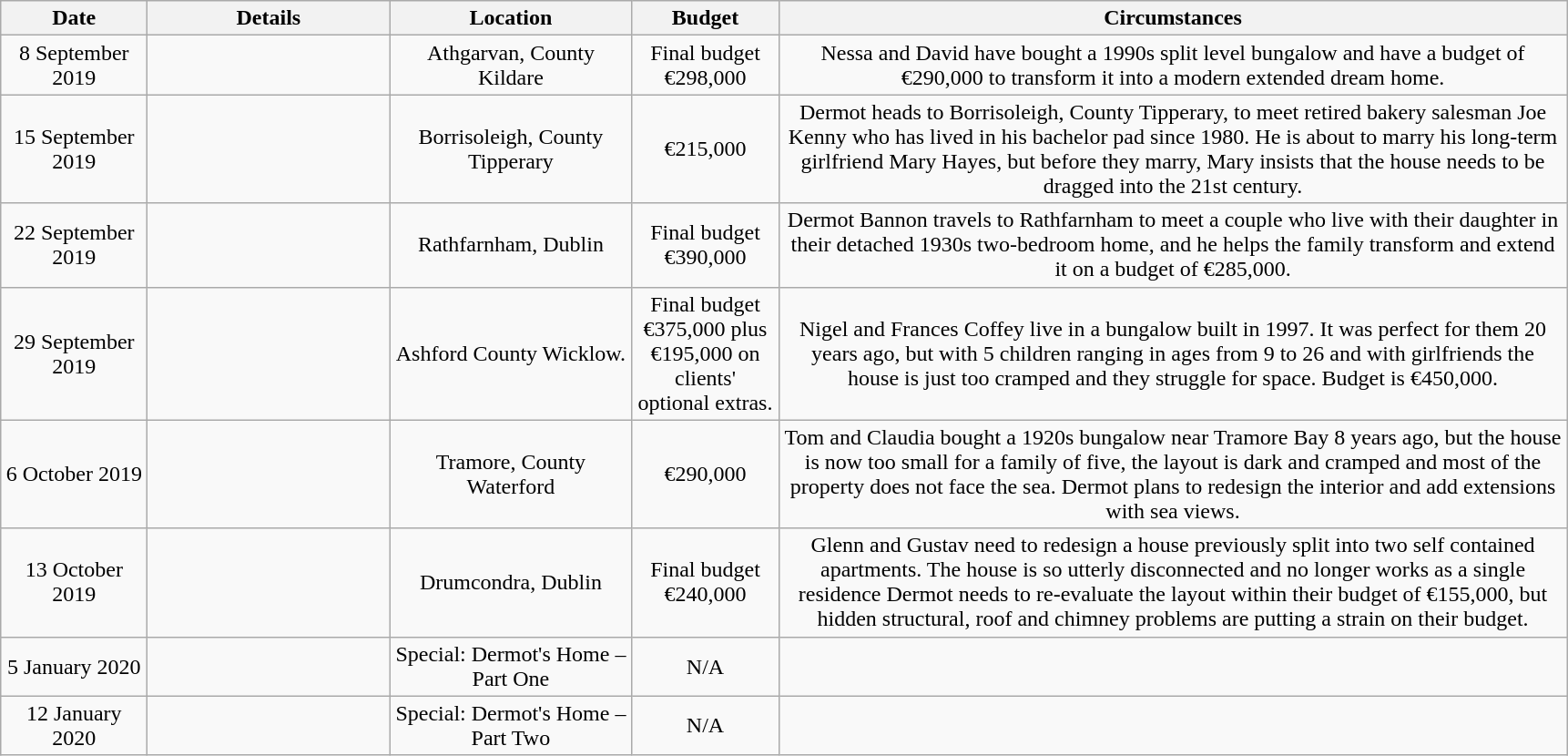<table class="wikitable">
<tr>
<th width="100" rowspan="1">Date</th>
<th width="170" rowspan="1">Details</th>
<th width="170" rowspan="1">Location</th>
<th width="100" rowspan="1">Budget</th>
<th width="570" rowspan="1">Circumstances</th>
</tr>
<tr>
<td style="text-align: center;">8 September 2019</td>
<td style="text-align: center;"></td>
<td style="text-align: center;">Athgarvan, County Kildare</td>
<td style="text-align: center;">Final budget €298,000</td>
<td style="text-align: center;">Nessa and David have bought a 1990s split level bungalow and have a budget of €290,000 to transform it into a modern extended dream home.</td>
</tr>
<tr>
<td style="text-align: center;">15 September 2019</td>
<td style="text-align: center;"></td>
<td style="text-align: center;">Borrisoleigh, County Tipperary</td>
<td style="text-align: center;">€215,000</td>
<td style="text-align: center;">Dermot heads to Borrisoleigh, County Tipperary, to meet retired bakery salesman Joe Kenny who has lived in his bachelor pad since 1980. He is about to marry his long-term girlfriend Mary Hayes, but before they marry, Mary insists that the house needs to be dragged into the 21st century.</td>
</tr>
<tr>
<td style="text-align: center;">22 September 2019</td>
<td style="text-align: center;"></td>
<td style="text-align: center;">Rathfarnham, Dublin</td>
<td style="text-align: center;">Final budget €390,000</td>
<td style="text-align: center;">Dermot Bannon travels to Rathfarnham to meet a couple who live with their daughter in their detached 1930s two-bedroom home, and he helps the family transform and extend it on a budget of €285,000.</td>
</tr>
<tr>
<td style="text-align: center;">29 September 2019</td>
<td style="text-align: center;"></td>
<td style="text-align: center;">Ashford County Wicklow.</td>
<td style="text-align: center;">Final budget €375,000 plus €195,000 on clients' optional extras.</td>
<td style="text-align: center;">Nigel and Frances Coffey live in a bungalow built in 1997. It was perfect for them 20 years ago, but with 5 children ranging in ages from 9 to 26 and with girlfriends the house is just too cramped and they struggle for space. Budget is €450,000.</td>
</tr>
<tr>
<td style="text-align: center;">6 October 2019</td>
<td style="text-align: center;"></td>
<td style="text-align: center;">Tramore, County Waterford</td>
<td style="text-align: center;">€290,000</td>
<td style="text-align: center;">Tom and Claudia bought a 1920s bungalow near Tramore Bay 8 years ago, but the house is now too small for a family of five, the layout is dark and cramped and most of the property does not face the sea.  Dermot plans to redesign the interior and add extensions with sea views.</td>
</tr>
<tr>
<td style="text-align: center;">13 October 2019</td>
<td style="text-align: center;"></td>
<td style="text-align: center;">Drumcondra, Dublin</td>
<td style="text-align: center;">Final budget €240,000</td>
<td style="text-align: center;">Glenn and Gustav need to redesign a house previously split into two self contained apartments. The house is so utterly disconnected and no longer works as a single residence Dermot needs to re-evaluate the layout within their budget of €155,000, but hidden structural, roof and chimney problems are putting a strain on their budget.</td>
</tr>
<tr>
<td style="text-align: center;">5 January 2020</td>
<td style="text-align: center;"></td>
<td style="text-align: center;">Special: Dermot's Home – Part One</td>
<td style="text-align: center;">N/A</td>
<td style="text-align: center;"></td>
</tr>
<tr>
<td style="text-align: center;">12 January 2020</td>
<td style="text-align: center;"></td>
<td style="text-align: center;">Special: Dermot's Home – Part Two</td>
<td style="text-align: center;">N/A</td>
<td style="text-align: center;"></td>
</tr>
</table>
